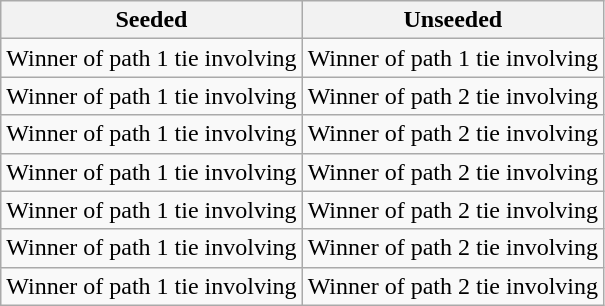<table class="wikitable">
<tr>
<th>Seeded</th>
<th>Unseeded</th>
</tr>
<tr>
<td>Winner of path 1 tie involving </td>
<td>Winner of path 1 tie involving </td>
</tr>
<tr>
<td>Winner of path 1 tie involving </td>
<td>Winner of path 2 tie involving </td>
</tr>
<tr>
<td>Winner of path 1 tie involving </td>
<td>Winner of path 2 tie involving </td>
</tr>
<tr>
<td>Winner of path 1 tie involving </td>
<td>Winner of path 2 tie involving </td>
</tr>
<tr>
<td>Winner of path 1 tie involving </td>
<td>Winner of path 2 tie involving </td>
</tr>
<tr>
<td>Winner of path 1 tie involving </td>
<td>Winner of path 2 tie involving </td>
</tr>
<tr>
<td>Winner of path 1 tie involving </td>
<td>Winner of path 2 tie involving </td>
</tr>
</table>
